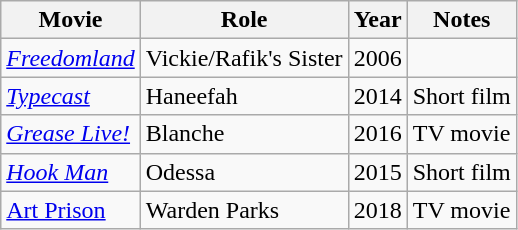<table class="wikitable">
<tr>
<th>Movie</th>
<th>Role</th>
<th>Year</th>
<th>Notes</th>
</tr>
<tr>
<td><em><a href='#'>Freedomland</a></em></td>
<td>Vickie/Rafik's Sister</td>
<td>2006</td>
<td></td>
</tr>
<tr>
<td><em><a href='#'>Typecast</a></em></td>
<td>Haneefah</td>
<td>2014</td>
<td>Short film</td>
</tr>
<tr>
<td><em><a href='#'>Grease Live!</a></em></td>
<td>Blanche</td>
<td>2016</td>
<td>TV movie</td>
</tr>
<tr>
<td><em><a href='#'>Hook Man</a></em></td>
<td>Odessa</td>
<td>2015</td>
<td>Short film</td>
</tr>
<tr>
<td><a href='#'>Art Prison</a></td>
<td>Warden Parks</td>
<td>2018</td>
<td>TV movie</td>
</tr>
</table>
